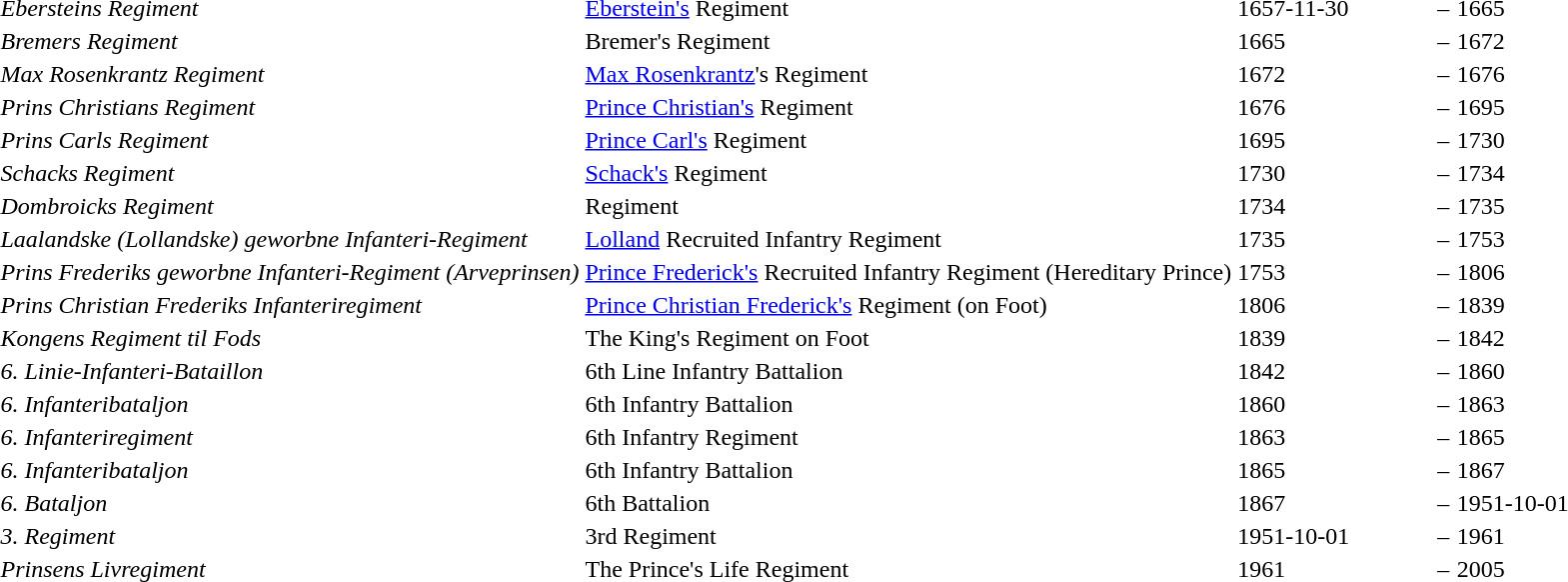<table class="toccolours">
<tr style="vertical-align: top;">
<td><em>Ebersteins Regiment</em></td>
<td><a href='#'>Eberstein's</a> Regiment</td>
<td width="12%">1657-11-30</td>
<td width="1%">–</td>
<td width="12%">1665</td>
</tr>
<tr style="vertical-align: top;">
<td><em>Bremers Regiment</em></td>
<td>Bremer's Regiment</td>
<td width="12%">1665</td>
<td width="1%">–</td>
<td width="12%">1672</td>
</tr>
<tr style="vertical-align: top;">
<td><em>Max Rosenkrantz Regiment</em></td>
<td><a href='#'>Max Rosenkrantz</a>'s Regiment</td>
<td width="12%">1672</td>
<td width="1%">–</td>
<td width="12%">1676</td>
</tr>
<tr style="vertical-align: top;">
<td><em>Prins Christians Regiment</em></td>
<td><a href='#'>Prince Christian's</a> Regiment</td>
<td width="12%">1676</td>
<td width="1%">–</td>
<td width="12%">1695</td>
</tr>
<tr style="vertical-align: top;">
<td><em>Prins Carls Regiment</em></td>
<td><a href='#'>Prince Carl's</a> Regiment</td>
<td width="12%">1695</td>
<td width="1%">–</td>
<td width="12%">1730</td>
</tr>
<tr style="vertical-align: top;">
<td><em>Schacks Regiment</em></td>
<td><a href='#'>Schack's</a> Regiment</td>
<td width="12%">1730</td>
<td width="1%">–</td>
<td width="12%">1734</td>
</tr>
<tr style="vertical-align: top;">
<td><em>Dombroicks Regiment</em></td>
<td> Regiment</td>
<td width="12%">1734</td>
<td width="1%">–</td>
<td width="12%">1735</td>
</tr>
<tr style="vertical-align: top;">
<td><em>Laalandske (Lollandske) geworbne Infanteri-Regiment</em></td>
<td><a href='#'>Lolland</a> Recruited Infantry Regiment</td>
<td width="12%">1735</td>
<td width="1%">–</td>
<td width="12%">1753</td>
</tr>
<tr style="vertical-align: top;">
<td><em>Prins Frederiks geworbne Infanteri-Regiment (Arveprinsen)</em></td>
<td><a href='#'>Prince Frederick's</a> Recruited Infantry Regiment (Hereditary Prince)</td>
<td width="12%">1753</td>
<td width="1%">–</td>
<td width="12%">1806</td>
</tr>
<tr style="vertical-align: top;">
<td><em>Prins Christian Frederiks Infanteriregiment</em></td>
<td><a href='#'>Prince Christian Frederick's</a> Regiment (on Foot)</td>
<td width="12%">1806</td>
<td width="1%">–</td>
<td width="12%">1839</td>
</tr>
<tr style="vertical-align: top;">
<td><em>Kongens Regiment til Fods</em></td>
<td>The King's Regiment on Foot</td>
<td width="12%">1839</td>
<td width="1%">–</td>
<td width="12%">1842</td>
</tr>
<tr style="vertical-align: top;">
<td><em>6. Linie-Infanteri-Bataillon</em></td>
<td>6th Line Infantry Battalion</td>
<td width="12%">1842</td>
<td width="1%">–</td>
<td width="12%">1860</td>
</tr>
<tr style="vertical-align: top;">
<td><em>6. Infanteribataljon</em></td>
<td>6th Infantry Battalion</td>
<td width="12%">1860</td>
<td width="1%">–</td>
<td width="12%">1863</td>
</tr>
<tr style="vertical-align: top;">
<td><em>6. Infanteriregiment</em></td>
<td>6th Infantry Regiment</td>
<td width="12%">1863</td>
<td width="1%">–</td>
<td width="12%">1865</td>
</tr>
<tr style="vertical-align: top;">
<td><em>6. Infanteribataljon</em></td>
<td>6th Infantry Battalion</td>
<td width="12%">1865</td>
<td width="1%">–</td>
<td width="12%">1867</td>
</tr>
<tr style="vertical-align: top;">
<td><em>6. Bataljon</em></td>
<td>6th Battalion</td>
<td width="12%">1867</td>
<td width="1%">–</td>
<td width="12%">1951-10-01</td>
</tr>
<tr style="vertical-align: top;">
<td><em>3. Regiment</em></td>
<td>3rd Regiment</td>
<td width="12%">1951-10-01</td>
<td width="1%">–</td>
<td width="12%">1961</td>
</tr>
<tr style="vertical-align: top;">
<td><em>Prinsens Livregiment</em></td>
<td>The Prince's Life Regiment</td>
<td width="12%">1961</td>
<td width="1%">–</td>
<td width="12%">2005</td>
</tr>
</table>
